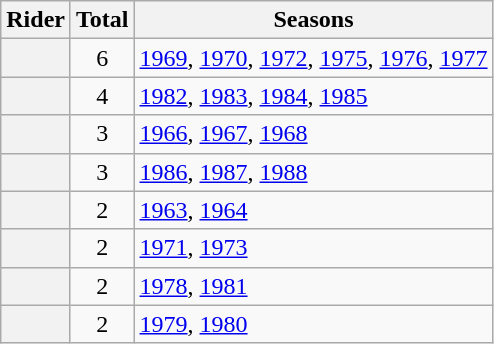<table class="wikitable plainrowheaders sortable">
<tr>
<th scope="col">Rider</th>
<th scope="col">Total</th>
<th scope="col" class="unsortable">Seasons</th>
</tr>
<tr>
<th scope="row"> </th>
<td align=center>6</td>
<td><a href='#'>1969</a>, <a href='#'>1970</a>, <a href='#'>1972</a>, <a href='#'>1975</a>, <a href='#'>1976</a>, <a href='#'>1977</a></td>
</tr>
<tr>
<th scope="row"> </th>
<td align=center>4</td>
<td><a href='#'>1982</a>, <a href='#'>1983</a>, <a href='#'>1984</a>, <a href='#'>1985</a></td>
</tr>
<tr>
<th scope="row"> </th>
<td align=center>3</td>
<td><a href='#'>1966</a>, <a href='#'>1967</a>, <a href='#'>1968</a></td>
</tr>
<tr>
<th scope="row"> </th>
<td align=center>3</td>
<td><a href='#'>1986</a>, <a href='#'>1987</a>, <a href='#'>1988</a></td>
</tr>
<tr>
<th scope="row"> </th>
<td align=center>2</td>
<td><a href='#'>1963</a>, <a href='#'>1964</a></td>
</tr>
<tr>
<th scope="row"> </th>
<td align=center>2</td>
<td><a href='#'>1971</a>, <a href='#'>1973</a></td>
</tr>
<tr>
<th scope="row"> </th>
<td align=center>2</td>
<td><a href='#'>1978</a>, <a href='#'>1981</a></td>
</tr>
<tr>
<th scope="row"> </th>
<td align=center>2</td>
<td><a href='#'>1979</a>, <a href='#'>1980</a></td>
</tr>
</table>
